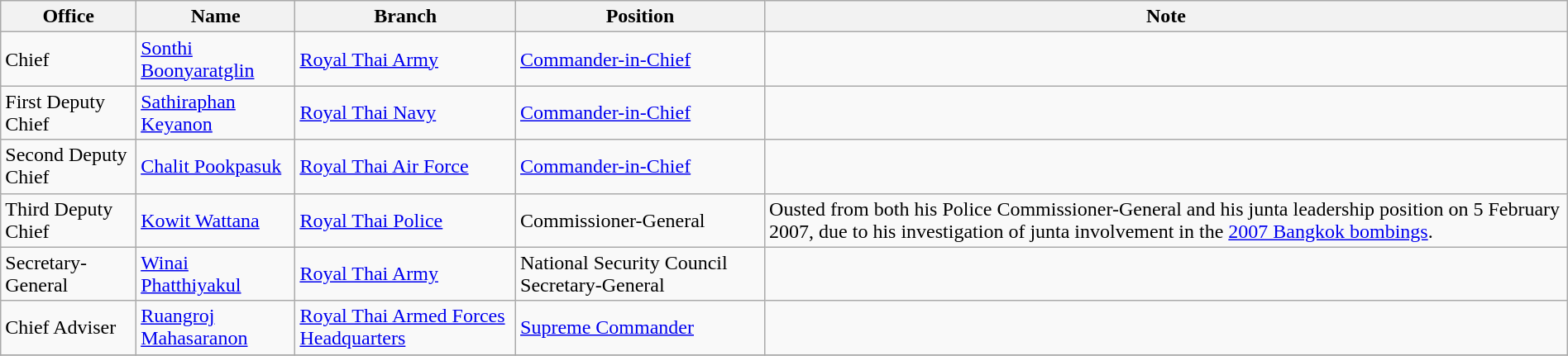<table class="wikitable" width=100%>
<tr>
<th>Office</th>
<th>Name</th>
<th>Branch</th>
<th>Position</th>
<th>Note</th>
</tr>
<tr>
<td>Chief</td>
<td><a href='#'>Sonthi Boonyaratglin</a></td>
<td><a href='#'>Royal Thai Army</a></td>
<td><a href='#'>Commander-in-Chief</a></td>
<td></td>
</tr>
<tr>
<td>First Deputy Chief</td>
<td><a href='#'>Sathiraphan Keyanon</a></td>
<td><a href='#'>Royal Thai Navy</a></td>
<td><a href='#'>Commander-in-Chief</a></td>
<td></td>
</tr>
<tr>
<td>Second Deputy Chief</td>
<td><a href='#'>Chalit Pookpasuk</a></td>
<td><a href='#'>Royal Thai Air Force</a></td>
<td><a href='#'>Commander-in-Chief</a></td>
<td></td>
</tr>
<tr>
<td>Third Deputy Chief</td>
<td><a href='#'>Kowit Wattana</a></td>
<td><a href='#'>Royal Thai Police</a></td>
<td>Commissioner-General</td>
<td>Ousted from both his Police Commissioner-General and his junta leadership position on 5 February 2007, due to his investigation of junta involvement in the <a href='#'>2007 Bangkok bombings</a>.</td>
</tr>
<tr>
<td>Secretary-General</td>
<td><a href='#'>Winai Phatthiyakul</a></td>
<td><a href='#'>Royal Thai Army</a></td>
<td>National Security Council Secretary-General</td>
<td></td>
</tr>
<tr>
<td>Chief Adviser</td>
<td><a href='#'>Ruangroj Mahasaranon</a></td>
<td><a href='#'>Royal Thai Armed Forces Headquarters</a></td>
<td><a href='#'>Supreme Commander</a></td>
<td></td>
</tr>
<tr>
</tr>
</table>
